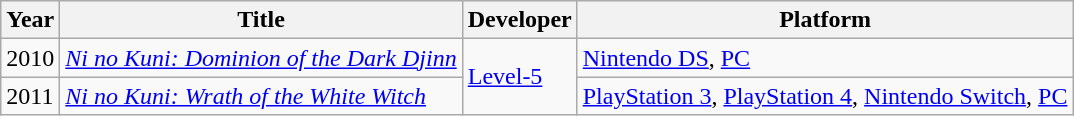<table class="wikitable sortable">
<tr>
<th data-sort-type="number">Year</th>
<th data-sort-type="text">Title</th>
<th data-sort-type="text">Developer</th>
<th data-sort-type="text">Platform</th>
</tr>
<tr>
<td>2010</td>
<td><em><a href='#'>Ni no Kuni: Dominion of the Dark Djinn</a></em></td>
<td rowspan="2"><a href='#'>Level-5</a></td>
<td><a href='#'>Nintendo DS</a>, <a href='#'>PC</a></td>
</tr>
<tr>
<td>2011</td>
<td><em><a href='#'>Ni no Kuni: Wrath of the White Witch</a></em></td>
<td><a href='#'>PlayStation 3</a>, <a href='#'>PlayStation 4</a>, <a href='#'>Nintendo Switch</a>, <a href='#'>PC</a></td>
</tr>
</table>
